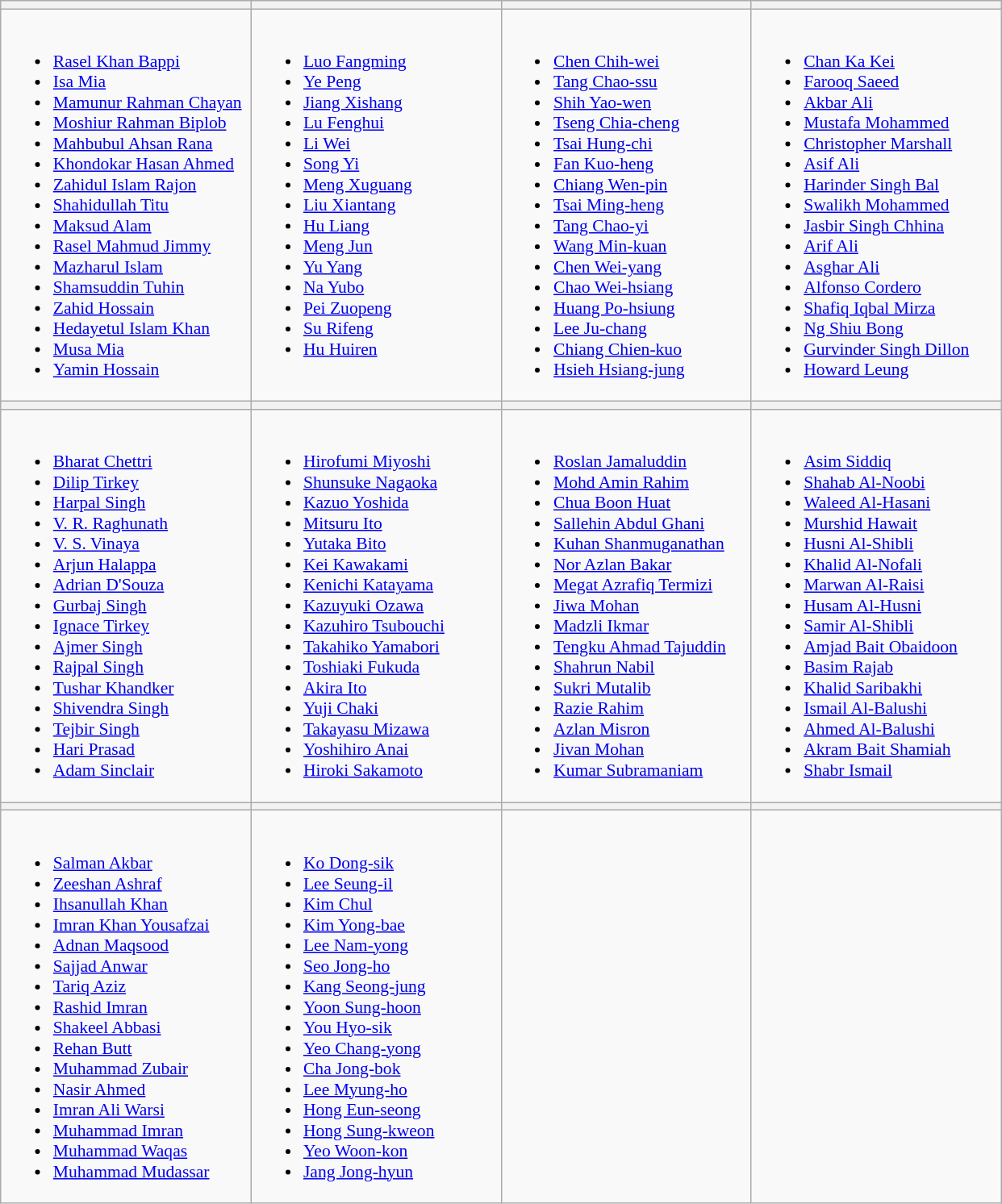<table class="wikitable" style="font-size:90%">
<tr>
<th width=200></th>
<th width=200></th>
<th width=200></th>
<th width=200></th>
</tr>
<tr>
<td valign=top><br><ul><li><a href='#'>Rasel Khan Bappi</a></li><li><a href='#'>Isa Mia</a></li><li><a href='#'>Mamunur Rahman Chayan</a></li><li><a href='#'>Moshiur Rahman Biplob</a></li><li><a href='#'>Mahbubul Ahsan Rana</a></li><li><a href='#'>Khondokar Hasan Ahmed</a></li><li><a href='#'>Zahidul Islam Rajon</a></li><li><a href='#'>Shahidullah Titu</a></li><li><a href='#'>Maksud Alam</a></li><li><a href='#'>Rasel Mahmud Jimmy</a></li><li><a href='#'>Mazharul Islam</a></li><li><a href='#'>Shamsuddin Tuhin</a></li><li><a href='#'>Zahid Hossain</a></li><li><a href='#'>Hedayetul Islam Khan</a></li><li><a href='#'>Musa Mia</a></li><li><a href='#'>Yamin Hossain</a></li></ul></td>
<td valign=top><br><ul><li><a href='#'>Luo Fangming</a></li><li><a href='#'>Ye Peng</a></li><li><a href='#'>Jiang Xishang</a></li><li><a href='#'>Lu Fenghui</a></li><li><a href='#'>Li Wei</a></li><li><a href='#'>Song Yi</a></li><li><a href='#'>Meng Xuguang</a></li><li><a href='#'>Liu Xiantang</a></li><li><a href='#'>Hu Liang</a></li><li><a href='#'>Meng Jun</a></li><li><a href='#'>Yu Yang</a></li><li><a href='#'>Na Yubo</a></li><li><a href='#'>Pei Zuopeng</a></li><li><a href='#'>Su Rifeng</a></li><li><a href='#'>Hu Huiren</a></li></ul></td>
<td valign=top><br><ul><li><a href='#'>Chen Chih-wei</a></li><li><a href='#'>Tang Chao-ssu</a></li><li><a href='#'>Shih Yao-wen</a></li><li><a href='#'>Tseng Chia-cheng</a></li><li><a href='#'>Tsai Hung-chi</a></li><li><a href='#'>Fan Kuo-heng</a></li><li><a href='#'>Chiang Wen-pin</a></li><li><a href='#'>Tsai Ming-heng</a></li><li><a href='#'>Tang Chao-yi</a></li><li><a href='#'>Wang Min-kuan</a></li><li><a href='#'>Chen Wei-yang</a></li><li><a href='#'>Chao Wei-hsiang</a></li><li><a href='#'>Huang Po-hsiung</a></li><li><a href='#'>Lee Ju-chang</a></li><li><a href='#'>Chiang Chien-kuo</a></li><li><a href='#'>Hsieh Hsiang-jung</a></li></ul></td>
<td valign=top><br><ul><li><a href='#'>Chan Ka Kei</a></li><li><a href='#'>Farooq Saeed</a></li><li><a href='#'>Akbar Ali</a></li><li><a href='#'>Mustafa Mohammed</a></li><li><a href='#'>Christopher Marshall</a></li><li><a href='#'>Asif Ali</a></li><li><a href='#'>Harinder Singh Bal</a></li><li><a href='#'>Swalikh Mohammed</a></li><li><a href='#'>Jasbir Singh Chhina</a></li><li><a href='#'>Arif Ali</a></li><li><a href='#'>Asghar Ali</a></li><li><a href='#'>Alfonso Cordero</a></li><li><a href='#'>Shafiq Iqbal Mirza</a></li><li><a href='#'>Ng Shiu Bong</a></li><li><a href='#'>Gurvinder Singh Dillon</a></li><li><a href='#'>Howard Leung</a></li></ul></td>
</tr>
<tr>
<th></th>
<th></th>
<th></th>
<th></th>
</tr>
<tr>
<td valign=top><br><ul><li><a href='#'>Bharat Chettri</a></li><li><a href='#'>Dilip Tirkey</a></li><li><a href='#'>Harpal Singh</a></li><li><a href='#'>V. R. Raghunath</a></li><li><a href='#'>V. S. Vinaya</a></li><li><a href='#'>Arjun Halappa</a></li><li><a href='#'>Adrian D'Souza</a></li><li><a href='#'>Gurbaj Singh</a></li><li><a href='#'>Ignace Tirkey</a></li><li><a href='#'>Ajmer Singh</a></li><li><a href='#'>Rajpal Singh</a></li><li><a href='#'>Tushar Khandker</a></li><li><a href='#'>Shivendra Singh</a></li><li><a href='#'>Tejbir Singh</a></li><li><a href='#'>Hari Prasad</a></li><li><a href='#'>Adam Sinclair</a></li></ul></td>
<td valign=top><br><ul><li><a href='#'>Hirofumi Miyoshi</a></li><li><a href='#'>Shunsuke Nagaoka</a></li><li><a href='#'>Kazuo Yoshida</a></li><li><a href='#'>Mitsuru Ito</a></li><li><a href='#'>Yutaka Bito</a></li><li><a href='#'>Kei Kawakami</a></li><li><a href='#'>Kenichi Katayama</a></li><li><a href='#'>Kazuyuki Ozawa</a></li><li><a href='#'>Kazuhiro Tsubouchi</a></li><li><a href='#'>Takahiko Yamabori</a></li><li><a href='#'>Toshiaki Fukuda</a></li><li><a href='#'>Akira Ito</a></li><li><a href='#'>Yuji Chaki</a></li><li><a href='#'>Takayasu Mizawa</a></li><li><a href='#'>Yoshihiro Anai</a></li><li><a href='#'>Hiroki Sakamoto</a></li></ul></td>
<td valign=top><br><ul><li><a href='#'>Roslan Jamaluddin</a></li><li><a href='#'>Mohd Amin Rahim</a></li><li><a href='#'>Chua Boon Huat</a></li><li><a href='#'>Sallehin Abdul Ghani</a></li><li><a href='#'>Kuhan Shanmuganathan</a></li><li><a href='#'>Nor Azlan Bakar</a></li><li><a href='#'>Megat Azrafiq Termizi</a></li><li><a href='#'>Jiwa Mohan</a></li><li><a href='#'>Madzli Ikmar</a></li><li><a href='#'>Tengku Ahmad Tajuddin</a></li><li><a href='#'>Shahrun Nabil</a></li><li><a href='#'>Sukri Mutalib</a></li><li><a href='#'>Razie Rahim</a></li><li><a href='#'>Azlan Misron</a></li><li><a href='#'>Jivan Mohan</a></li><li><a href='#'>Kumar Subramaniam</a></li></ul></td>
<td valign=top><br><ul><li><a href='#'>Asim Siddiq</a></li><li><a href='#'>Shahab Al-Noobi</a></li><li><a href='#'>Waleed Al-Hasani</a></li><li><a href='#'>Murshid Hawait</a></li><li><a href='#'>Husni Al-Shibli</a></li><li><a href='#'>Khalid Al-Nofali</a></li><li><a href='#'>Marwan Al-Raisi</a></li><li><a href='#'>Husam Al-Husni</a></li><li><a href='#'>Samir Al-Shibli</a></li><li><a href='#'>Amjad Bait Obaidoon</a></li><li><a href='#'>Basim Rajab</a></li><li><a href='#'>Khalid Saribakhi</a></li><li><a href='#'>Ismail Al-Balushi</a></li><li><a href='#'>Ahmed Al-Balushi</a></li><li><a href='#'>Akram Bait Shamiah</a></li><li><a href='#'>Shabr Ismail</a></li></ul></td>
</tr>
<tr>
<th></th>
<th></th>
<th></th>
<th></th>
</tr>
<tr>
<td valign=top><br><ul><li><a href='#'>Salman Akbar</a></li><li><a href='#'>Zeeshan Ashraf</a></li><li><a href='#'>Ihsanullah Khan</a></li><li><a href='#'>Imran Khan Yousafzai</a></li><li><a href='#'>Adnan Maqsood</a></li><li><a href='#'>Sajjad Anwar</a></li><li><a href='#'>Tariq Aziz</a></li><li><a href='#'>Rashid Imran</a></li><li><a href='#'>Shakeel Abbasi</a></li><li><a href='#'>Rehan Butt</a></li><li><a href='#'>Muhammad Zubair</a></li><li><a href='#'>Nasir Ahmed</a></li><li><a href='#'>Imran Ali Warsi</a></li><li><a href='#'>Muhammad Imran</a></li><li><a href='#'>Muhammad Waqas</a></li><li><a href='#'>Muhammad Mudassar</a></li></ul></td>
<td valign=top><br><ul><li><a href='#'>Ko Dong-sik</a></li><li><a href='#'>Lee Seung-il</a></li><li><a href='#'>Kim Chul</a></li><li><a href='#'>Kim Yong-bae</a></li><li><a href='#'>Lee Nam-yong</a></li><li><a href='#'>Seo Jong-ho</a></li><li><a href='#'>Kang Seong-jung</a></li><li><a href='#'>Yoon Sung-hoon</a></li><li><a href='#'>You Hyo-sik</a></li><li><a href='#'>Yeo Chang-yong</a></li><li><a href='#'>Cha Jong-bok</a></li><li><a href='#'>Lee Myung-ho</a></li><li><a href='#'>Hong Eun-seong</a></li><li><a href='#'>Hong Sung-kweon</a></li><li><a href='#'>Yeo Woon-kon</a></li><li><a href='#'>Jang Jong-hyun</a></li></ul></td>
<td valign=top></td>
<td valign=top></td>
</tr>
</table>
